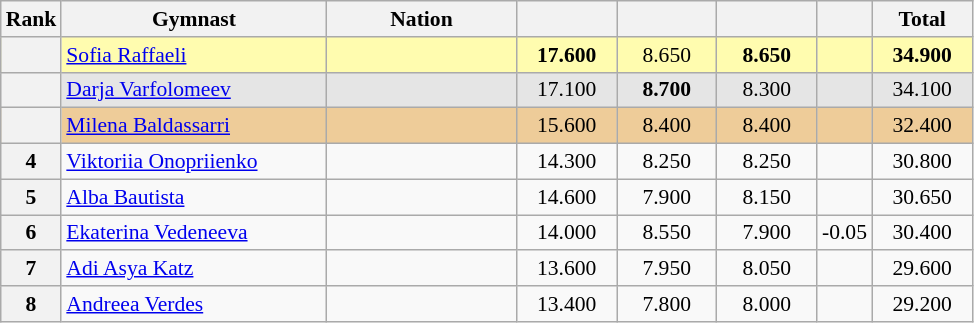<table class="wikitable sortable" style="text-align:center; font-size:90%">
<tr>
<th scope="col" style="width:20px;">Rank</th>
<th ! scope="col" style="width:170px;">Gymnast</th>
<th ! scope="col" style="width:120px;">Nation</th>
<th ! scope="col" style="width:60px;"></th>
<th ! scope="col" style="width:60px;"></th>
<th ! scope="col" style="width:60px;"></th>
<th ! scope="col" style="width:30px;"></th>
<th ! scope="col" style="width:60px;">Total</th>
</tr>
<tr bgcolor=fffcaf>
<th scope=row></th>
<td align=left><a href='#'>Sofia Raffaeli</a></td>
<td style="text-align:left;"></td>
<td><strong>17.600</strong></td>
<td>8.650</td>
<td><strong>8.650</strong></td>
<td></td>
<td><strong>34.900</strong></td>
</tr>
<tr bgcolor=e5e5e5>
<th scope=row></th>
<td align=left><a href='#'>Darja Varfolomeev</a></td>
<td style="text-align:left;"></td>
<td>17.100</td>
<td><strong>8.700</strong></td>
<td>8.300</td>
<td></td>
<td>34.100</td>
</tr>
<tr bgcolor=eecc99>
<th scope=row></th>
<td align=left><a href='#'>Milena Baldassarri</a></td>
<td style="text-align:left;"></td>
<td>15.600</td>
<td>8.400</td>
<td>8.400</td>
<td></td>
<td>32.400</td>
</tr>
<tr>
<th scope=row>4</th>
<td align=left><a href='#'>Viktoriia Onopriienko</a></td>
<td style="text-align:left;"></td>
<td>14.300</td>
<td>8.250</td>
<td>8.250</td>
<td></td>
<td>30.800</td>
</tr>
<tr>
<th scope=row>5</th>
<td align=left><a href='#'>Alba Bautista</a></td>
<td style="text-align:left;"></td>
<td>14.600</td>
<td>7.900</td>
<td>8.150</td>
<td></td>
<td>30.650</td>
</tr>
<tr>
<th scope=row>6</th>
<td align=left><a href='#'>Ekaterina Vedeneeva</a></td>
<td style="text-align:left;"></td>
<td>14.000</td>
<td>8.550</td>
<td>7.900</td>
<td>-0.05</td>
<td>30.400</td>
</tr>
<tr>
<th scope=row>7</th>
<td align=left><a href='#'>Adi Asya Katz</a></td>
<td style="text-align:left;"></td>
<td>13.600</td>
<td>7.950</td>
<td>8.050</td>
<td></td>
<td>29.600</td>
</tr>
<tr>
<th scope=row>8</th>
<td align=left><a href='#'>Andreea Verdes</a></td>
<td style="text-align:left;"></td>
<td>13.400</td>
<td>7.800</td>
<td>8.000</td>
<td></td>
<td>29.200</td>
</tr>
</table>
